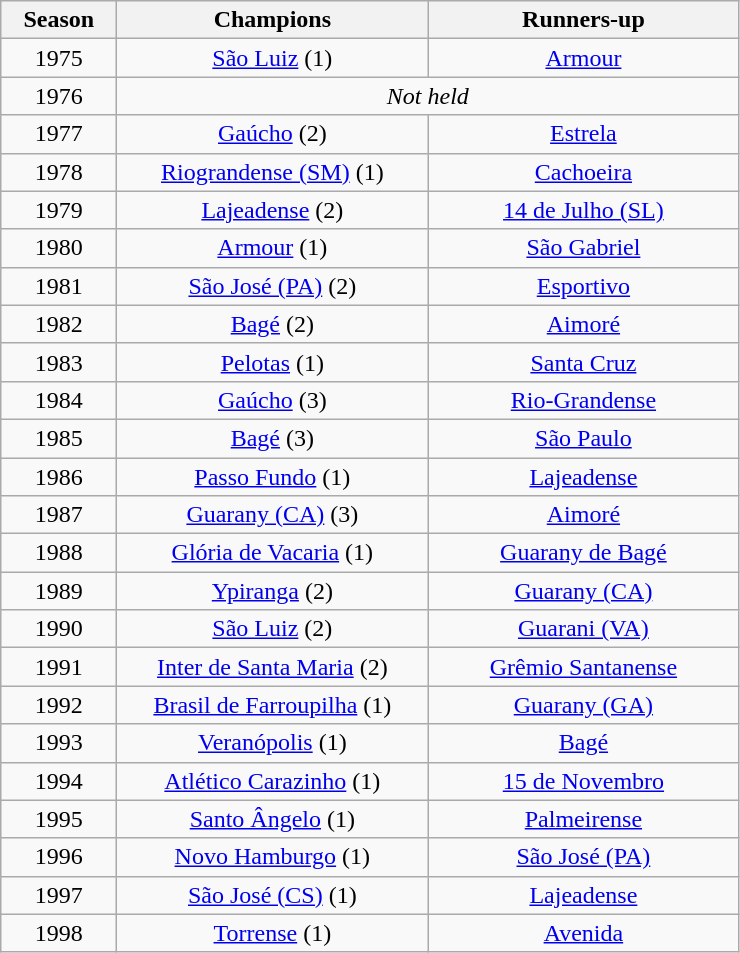<table class="wikitable" style="text-align:center; margin-left:1em;">
<tr>
<th style="width:70px">Season</th>
<th style="width:200px">Champions</th>
<th style="width:200px">Runners-up</th>
</tr>
<tr>
<td>1975</td>
<td><a href='#'>São Luiz</a> (1)</td>
<td><a href='#'>Armour</a></td>
</tr>
<tr>
<td>1976</td>
<td colspan=2><em>Not held</em></td>
</tr>
<tr>
<td>1977</td>
<td><a href='#'>Gaúcho</a> (2)</td>
<td><a href='#'>Estrela</a></td>
</tr>
<tr>
<td>1978</td>
<td><a href='#'>Riograndense (SM)</a> (1)</td>
<td><a href='#'>Cachoeira</a></td>
</tr>
<tr>
<td>1979</td>
<td><a href='#'>Lajeadense</a> (2)</td>
<td><a href='#'>14 de Julho (SL)</a></td>
</tr>
<tr>
<td>1980</td>
<td><a href='#'>Armour</a> (1)</td>
<td><a href='#'>São Gabriel</a></td>
</tr>
<tr>
<td>1981</td>
<td><a href='#'>São José (PA)</a> (2)</td>
<td><a href='#'>Esportivo</a></td>
</tr>
<tr>
<td>1982</td>
<td><a href='#'>Bagé</a> (2)</td>
<td><a href='#'>Aimoré</a></td>
</tr>
<tr>
<td>1983</td>
<td><a href='#'>Pelotas</a> (1)</td>
<td><a href='#'>Santa Cruz</a></td>
</tr>
<tr>
<td>1984</td>
<td><a href='#'>Gaúcho</a> (3)</td>
<td><a href='#'>Rio-Grandense</a></td>
</tr>
<tr>
<td>1985</td>
<td><a href='#'>Bagé</a> (3)</td>
<td><a href='#'>São Paulo</a></td>
</tr>
<tr>
<td>1986</td>
<td><a href='#'>Passo Fundo</a> (1)</td>
<td><a href='#'>Lajeadense</a></td>
</tr>
<tr>
<td>1987</td>
<td><a href='#'>Guarany (CA)</a> (3)</td>
<td><a href='#'>Aimoré</a></td>
</tr>
<tr>
<td>1988</td>
<td><a href='#'>Glória de Vacaria</a> (1)</td>
<td><a href='#'>Guarany de Bagé</a></td>
</tr>
<tr>
<td>1989</td>
<td><a href='#'>Ypiranga</a> (2)</td>
<td><a href='#'>Guarany (CA)</a></td>
</tr>
<tr>
<td>1990</td>
<td><a href='#'>São Luiz</a> (2)</td>
<td><a href='#'>Guarani (VA)</a></td>
</tr>
<tr>
<td>1991</td>
<td><a href='#'>Inter de Santa Maria</a> (2)</td>
<td><a href='#'>Grêmio Santanense</a></td>
</tr>
<tr>
<td>1992</td>
<td><a href='#'>Brasil de Farroupilha</a> (1)</td>
<td><a href='#'>Guarany (GA)</a></td>
</tr>
<tr>
<td>1993</td>
<td><a href='#'>Veranópolis</a> (1)</td>
<td><a href='#'>Bagé</a></td>
</tr>
<tr>
<td>1994</td>
<td><a href='#'>Atlético Carazinho</a> (1)</td>
<td><a href='#'>15 de Novembro</a></td>
</tr>
<tr>
<td>1995</td>
<td><a href='#'>Santo Ângelo</a> (1)</td>
<td><a href='#'>Palmeirense</a></td>
</tr>
<tr>
<td>1996</td>
<td><a href='#'>Novo Hamburgo</a> (1)</td>
<td><a href='#'>São José (PA)</a></td>
</tr>
<tr>
<td>1997</td>
<td><a href='#'>São José (CS)</a> (1)</td>
<td><a href='#'>Lajeadense</a></td>
</tr>
<tr>
<td>1998</td>
<td><a href='#'>Torrense</a> (1)</td>
<td><a href='#'>Avenida</a></td>
</tr>
</table>
